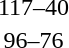<table style="text-align:center">
<tr>
<th width=200></th>
<th width=100></th>
<th width=200></th>
</tr>
<tr>
<td align=right><strong></strong></td>
<td align=center>117–40</td>
<td align=left></td>
</tr>
<tr>
<td align=right><strong></strong></td>
<td align=center>96–76</td>
<td align=left></td>
</tr>
</table>
